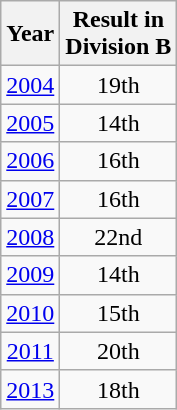<table class="wikitable" style="text-align:center">
<tr>
<th>Year</th>
<th>Result in<br>Division B</th>
</tr>
<tr>
<td><a href='#'>2004</a></td>
<td>19th</td>
</tr>
<tr>
<td><a href='#'>2005</a></td>
<td>14th</td>
</tr>
<tr>
<td><a href='#'>2006</a></td>
<td>16th</td>
</tr>
<tr>
<td><a href='#'>2007</a></td>
<td>16th</td>
</tr>
<tr>
<td><a href='#'>2008</a></td>
<td>22nd</td>
</tr>
<tr>
<td><a href='#'>2009</a></td>
<td>14th</td>
</tr>
<tr>
<td><a href='#'>2010</a></td>
<td>15th</td>
</tr>
<tr>
<td><a href='#'>2011</a></td>
<td>20th</td>
</tr>
<tr>
<td><a href='#'>2013</a></td>
<td>18th</td>
</tr>
</table>
